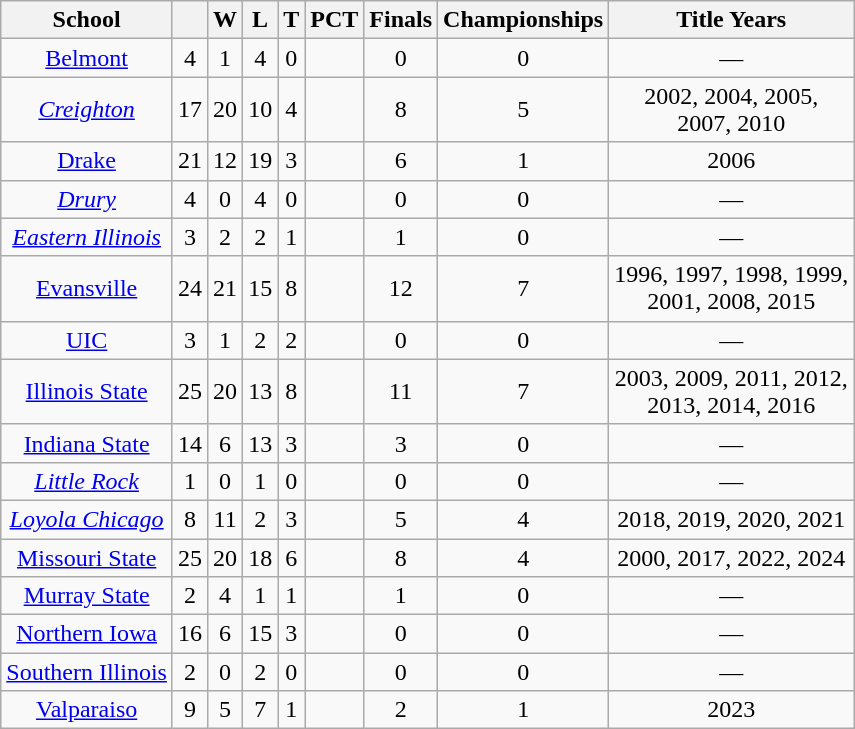<table class="wikitable sortable" style="text-align:center">
<tr>
<th>School</th>
<th></th>
<th>W</th>
<th>L</th>
<th>T</th>
<th>PCT</th>
<th>Finals</th>
<th>Championships</th>
<th>Title Years</th>
</tr>
<tr>
<td><a href='#'>Belmont</a></td>
<td>4</td>
<td>1</td>
<td>4</td>
<td>0</td>
<td></td>
<td>0</td>
<td>0</td>
<td>—</td>
</tr>
<tr>
<td><em><a href='#'>Creighton</a></em></td>
<td>17</td>
<td>20</td>
<td>10</td>
<td>4</td>
<td></td>
<td>8</td>
<td>5</td>
<td>2002, 2004, 2005,<br>2007, 2010</td>
</tr>
<tr>
<td><a href='#'>Drake</a></td>
<td>21</td>
<td>12</td>
<td>19</td>
<td>3</td>
<td></td>
<td>6</td>
<td>1</td>
<td>2006</td>
</tr>
<tr>
<td><em><a href='#'>Drury</a></em></td>
<td>4</td>
<td>0</td>
<td>4</td>
<td>0</td>
<td></td>
<td>0</td>
<td>0</td>
<td>—</td>
</tr>
<tr>
<td><em><a href='#'>Eastern Illinois</a></em></td>
<td>3</td>
<td>2</td>
<td>2</td>
<td>1</td>
<td></td>
<td>1</td>
<td>0</td>
<td>—</td>
</tr>
<tr>
<td><a href='#'>Evansville</a></td>
<td>24</td>
<td>21</td>
<td>15</td>
<td>8</td>
<td></td>
<td>12</td>
<td>7</td>
<td>1996, 1997, 1998, 1999,<br>2001, 2008, 2015</td>
</tr>
<tr>
<td><a href='#'>UIC</a></td>
<td>3</td>
<td>1</td>
<td>2</td>
<td>2</td>
<td></td>
<td>0</td>
<td>0</td>
<td>—</td>
</tr>
<tr>
<td><a href='#'>Illinois State</a></td>
<td>25</td>
<td>20</td>
<td>13</td>
<td>8</td>
<td></td>
<td>11</td>
<td>7</td>
<td>2003, 2009, 2011, 2012,<br>2013, 2014, 2016</td>
</tr>
<tr>
<td><a href='#'>Indiana State</a></td>
<td>14</td>
<td>6</td>
<td>13</td>
<td>3</td>
<td></td>
<td>3</td>
<td>0</td>
<td>—</td>
</tr>
<tr>
<td><em><a href='#'>Little Rock</a></em></td>
<td>1</td>
<td>0</td>
<td>1</td>
<td>0</td>
<td></td>
<td>0</td>
<td>0</td>
<td>—</td>
</tr>
<tr>
<td><em><a href='#'>Loyola Chicago</a></em></td>
<td>8</td>
<td>11</td>
<td>2</td>
<td>3</td>
<td></td>
<td>5</td>
<td>4</td>
<td>2018, 2019, 2020, 2021</td>
</tr>
<tr>
<td><a href='#'>Missouri State</a></td>
<td>25</td>
<td>20</td>
<td>18</td>
<td>6</td>
<td></td>
<td>8</td>
<td>4</td>
<td>2000, 2017, 2022, 2024</td>
</tr>
<tr>
<td><a href='#'>Murray State</a></td>
<td>2</td>
<td>4</td>
<td>1</td>
<td>1</td>
<td></td>
<td>1</td>
<td>0</td>
<td>—</td>
</tr>
<tr>
<td><a href='#'>Northern Iowa</a></td>
<td>16</td>
<td>6</td>
<td>15</td>
<td>3</td>
<td></td>
<td>0</td>
<td>0</td>
<td>—</td>
</tr>
<tr>
<td><a href='#'>Southern Illinois</a></td>
<td>2</td>
<td>0</td>
<td>2</td>
<td>0</td>
<td></td>
<td>0</td>
<td>0</td>
<td>—</td>
</tr>
<tr>
<td><a href='#'>Valparaiso</a></td>
<td>9</td>
<td>5</td>
<td>7</td>
<td>1</td>
<td></td>
<td>2</td>
<td>1</td>
<td>2023</td>
</tr>
</table>
